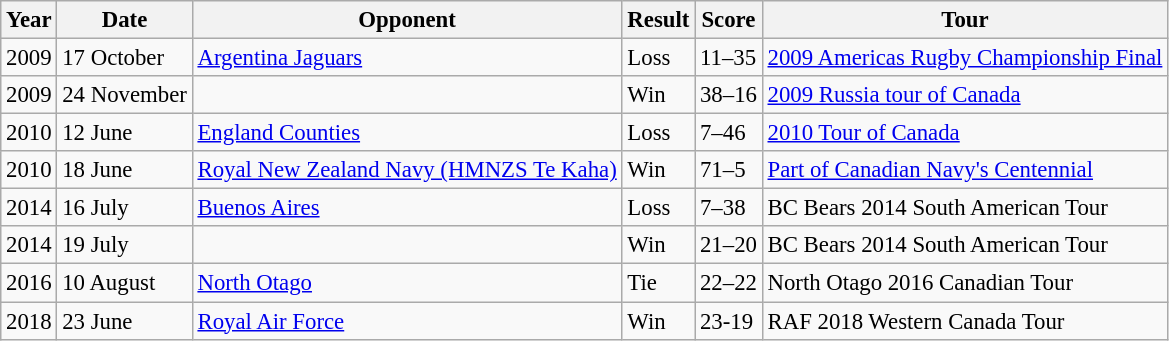<table class="wikitable" style="font-size: 95%;">
<tr>
<th>Year</th>
<th>Date</th>
<th>Opponent</th>
<th>Result</th>
<th>Score</th>
<th>Tour</th>
</tr>
<tr>
<td>2009</td>
<td>17 October</td>
<td> <a href='#'>Argentina Jaguars</a></td>
<td>Loss</td>
<td>11–35</td>
<td><a href='#'>2009 Americas Rugby Championship Final</a></td>
</tr>
<tr>
<td>2009</td>
<td>24 November</td>
<td></td>
<td>Win</td>
<td>38–16</td>
<td><a href='#'>2009 Russia tour of Canada</a></td>
</tr>
<tr>
<td>2010</td>
<td>12 June</td>
<td> <a href='#'>England Counties</a></td>
<td>Loss</td>
<td>7–46</td>
<td><a href='#'>2010 Tour of Canada</a></td>
</tr>
<tr>
<td>2010</td>
<td>18 June</td>
<td> <a href='#'>Royal New Zealand Navy (HMNZS Te Kaha)</a></td>
<td>Win</td>
<td>71–5</td>
<td><a href='#'>Part of Canadian Navy's Centennial</a></td>
</tr>
<tr>
<td>2014</td>
<td>16 July</td>
<td> <a href='#'>Buenos Aires</a></td>
<td>Loss</td>
<td>7–38</td>
<td>BC Bears 2014 South American Tour</td>
</tr>
<tr>
<td>2014</td>
<td>19 July</td>
<td></td>
<td>Win</td>
<td>21–20</td>
<td>BC Bears 2014 South American Tour</td>
</tr>
<tr>
<td>2016</td>
<td>10 August</td>
<td> <a href='#'>North Otago</a></td>
<td>Tie</td>
<td>22–22</td>
<td>North Otago 2016 Canadian Tour</td>
</tr>
<tr>
<td>2018</td>
<td>23 June</td>
<td> <a href='#'>Royal Air Force</a></td>
<td>Win</td>
<td>23-19</td>
<td>RAF 2018 Western Canada Tour</td>
</tr>
</table>
